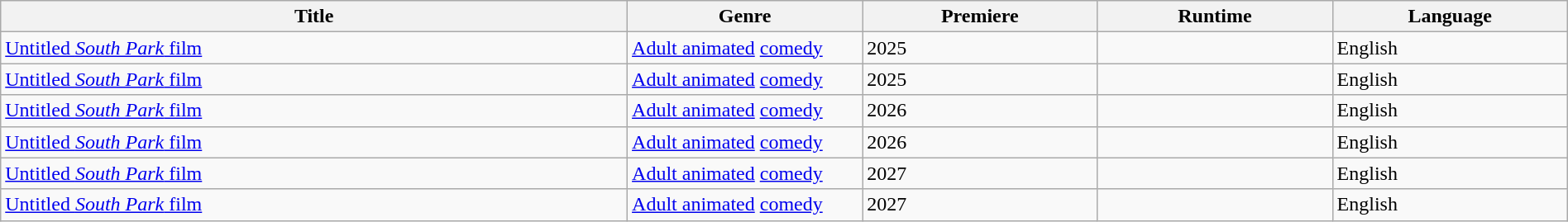<table class="wikitable sortable" style="width:100%;">
<tr>
<th style="width:40%;">Title</th>
<th style="width:15%;">Genre</th>
<th style="width:15%;">Premiere</th>
<th style="width:15%;">Runtime</th>
<th style="width:15%;">Language</th>
</tr>
<tr>
<td><a href='#'>Untitled <em>South Park</em> film</a></td>
<td><a href='#'>Adult animated</a> <a href='#'>comedy</a></td>
<td>2025</td>
<td></td>
<td>English</td>
</tr>
<tr>
<td><a href='#'>Untitled <em>South Park</em> film</a></td>
<td><a href='#'>Adult animated</a> <a href='#'>comedy</a></td>
<td>2025</td>
<td></td>
<td>English</td>
</tr>
<tr>
<td><a href='#'>Untitled <em>South Park</em> film</a></td>
<td><a href='#'>Adult animated</a> <a href='#'>comedy</a></td>
<td>2026</td>
<td></td>
<td>English</td>
</tr>
<tr>
<td><a href='#'>Untitled <em>South Park</em> film</a></td>
<td><a href='#'>Adult animated</a> <a href='#'>comedy</a></td>
<td>2026</td>
<td></td>
<td>English</td>
</tr>
<tr>
<td><a href='#'>Untitled <em>South Park</em> film</a></td>
<td><a href='#'>Adult animated</a> <a href='#'>comedy</a></td>
<td>2027</td>
<td></td>
<td>English</td>
</tr>
<tr>
<td><a href='#'>Untitled <em>South Park</em> film</a></td>
<td><a href='#'>Adult animated</a> <a href='#'>comedy</a></td>
<td>2027</td>
<td></td>
<td>English</td>
</tr>
</table>
